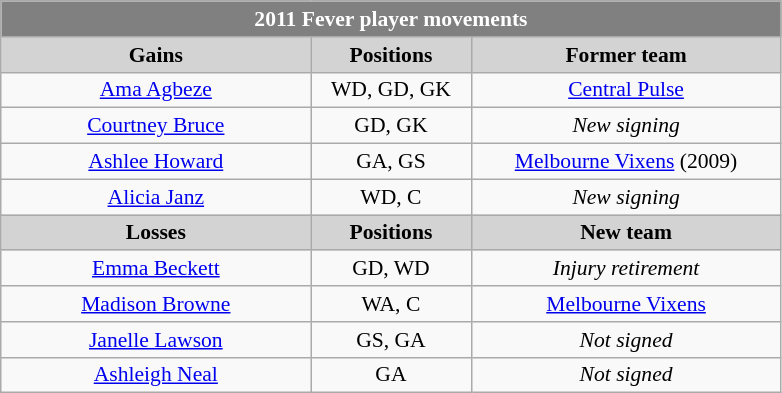<table class=wikitable style="text-align:center; font-size:90%">
<tr>
<td colspan=3 bgcolor=gray style=color:white><strong>2011 Fever player movements</strong></td>
</tr>
<tr bgcolor=lightgray>
<td width=200px><strong>Gains</strong></td>
<td width=100px><strong>Positions</strong></td>
<td width=200px><strong>Former team</strong></td>
</tr>
<tr>
<td><a href='#'>Ama Agbeze</a></td>
<td>WD, GD, GK</td>
<td><a href='#'>Central Pulse</a></td>
</tr>
<tr>
<td><a href='#'>Courtney Bruce</a></td>
<td>GD, GK</td>
<td><em>New signing</em></td>
</tr>
<tr>
<td><a href='#'>Ashlee Howard</a></td>
<td>GA, GS</td>
<td><a href='#'>Melbourne Vixens</a> (2009)</td>
</tr>
<tr>
<td><a href='#'>Alicia Janz</a></td>
<td>WD, C</td>
<td><em>New signing</em></td>
</tr>
<tr bgcolor=lightgray>
<td width=200px><strong>Losses</strong></td>
<td width=100px><strong>Positions</strong></td>
<td width=200px><strong>New team</strong></td>
</tr>
<tr>
<td><a href='#'>Emma Beckett</a></td>
<td>GD, WD</td>
<td><em>Injury retirement</em></td>
</tr>
<tr>
<td><a href='#'>Madison Browne</a></td>
<td>WA, C</td>
<td><a href='#'>Melbourne Vixens</a></td>
</tr>
<tr>
<td><a href='#'>Janelle Lawson</a></td>
<td>GS, GA</td>
<td><em>Not signed</em></td>
</tr>
<tr>
<td><a href='#'>Ashleigh Neal</a></td>
<td>GA</td>
<td><em>Not signed</em></td>
</tr>
</table>
